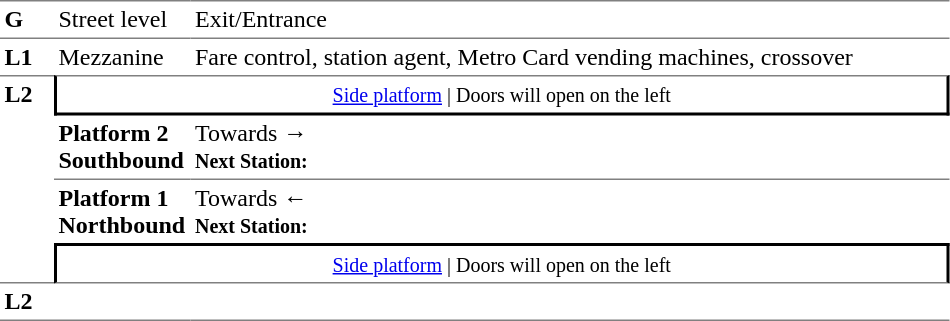<table table border=0 cellspacing=0 cellpadding=3>
<tr>
<td style="border-bottom:solid 1px gray;border-top:solid 1px gray;" width=30 valign=top><strong>G</strong></td>
<td style="border-top:solid 1px gray;border-bottom:solid 1px gray;" width=85 valign=top>Street level</td>
<td style="border-top:solid 1px gray;border-bottom:solid 1px gray;" width=500 valign=top>Exit/Entrance</td>
</tr>
<tr>
<td valign=top><strong>L1</strong></td>
<td valign=top>Mezzanine</td>
<td valign=top>Fare control, station agent, Metro Card vending machines, crossover<br></td>
</tr>
<tr>
<td style="border-top:solid 1px gray;border-bottom:solid 1px gray;" width=30 rowspan=4 valign=top><strong>L2</strong></td>
<td style="border-top:solid 1px gray;border-right:solid 2px black;border-left:solid 2px black;border-bottom:solid 2px black;text-align:center;" colspan=2><small><a href='#'>Side platform</a> | Doors will open on the left </small></td>
</tr>
<tr>
<td style="border-bottom:solid 1px gray;" width=85><span><strong>Platform 2</strong><br><strong>Southbound</strong></span></td>
<td style="border-bottom:solid 1px gray;" width=500>Towards → <br><small><strong>Next Station:</strong> </small></td>
</tr>
<tr>
<td><span><strong>Platform 1</strong><br><strong>Northbound</strong></span></td>
<td>Towards ← <br><small><strong>Next Station:</strong> </small></td>
</tr>
<tr>
<td style="border-top:solid 2px black;border-right:solid 2px black;border-left:solid 2px black;border-bottom:solid 1px gray;" colspan=2  align=center><small><a href='#'>Side platform</a> | Doors will open on the left </small></td>
</tr>
<tr>
<td style="border-bottom:solid 1px gray;" width=30 rowspan=2 valign=top><strong>L2</strong></td>
<td style="border-bottom:solid 1px gray;" width=85></td>
<td style="border-bottom:solid 1px gray;" width=500></td>
</tr>
<tr>
</tr>
</table>
